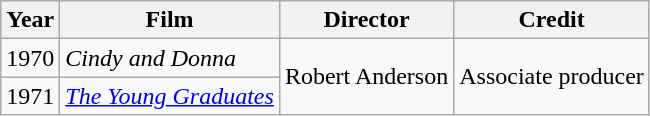<table class="wikitable">
<tr>
<th>Year</th>
<th>Film</th>
<th>Director</th>
<th>Credit</th>
</tr>
<tr>
<td>1970</td>
<td><em>Cindy and Donna</em></td>
<td rowspan=2>Robert Anderson</td>
<td rowspan=2>Associate producer</td>
</tr>
<tr>
<td>1971</td>
<td><em><a href='#'>The Young Graduates</a></em></td>
</tr>
</table>
